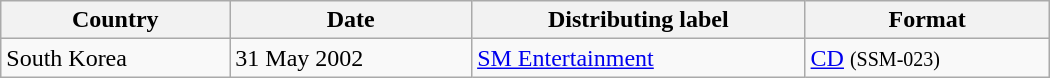<table class="wikitable" style="width:700px">
<tr>
<th>Country</th>
<th>Date</th>
<th>Distributing label</th>
<th>Format</th>
</tr>
<tr>
<td>South Korea</td>
<td>31 May 2002</td>
<td><a href='#'>SM Entertainment</a></td>
<td><a href='#'>CD</a> <small>(SSM-023)</small></td>
</tr>
</table>
